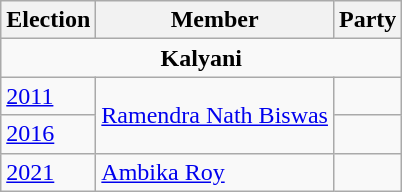<table class="wikitable sortable"ìÍĦĤĠčw>
<tr>
<th>Election</th>
<th>Member</th>
<th colspan=2>Party</th>
</tr>
<tr>
<td colspan="4" align=center><strong>Kalyani</strong></td>
</tr>
<tr>
<td><a href='#'>2011</a></td>
<td rowspan=2><a href='#'>Ramendra Nath Biswas</a></td>
<td></td>
</tr>
<tr>
<td><a href='#'>2016</a></td>
</tr>
<tr>
<td><a href='#'>2021</a></td>
<td><a href='#'>Ambika Roy</a></td>
<td></td>
</tr>
</table>
